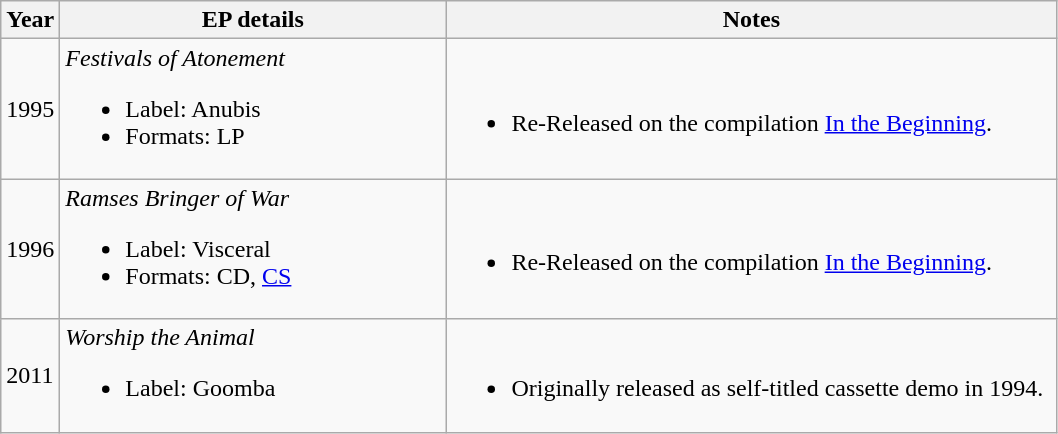<table class="wikitable" border="1">
<tr>
<th>Year</th>
<th width="250">EP details</th>
<th width="400">Notes</th>
</tr>
<tr>
<td>1995</td>
<td><em>Festivals of Atonement</em><br><ul><li>Label: Anubis</li><li>Formats: LP</li></ul></td>
<td><br><ul><li>Re-Released on the compilation <a href='#'>In the Beginning</a>.</li></ul></td>
</tr>
<tr>
<td>1996</td>
<td><em>Ramses Bringer of War</em><br><ul><li>Label: Visceral</li><li>Formats: CD, <a href='#'>CS</a></li></ul></td>
<td><br><ul><li>Re-Released on the compilation <a href='#'>In the Beginning</a>.</li></ul></td>
</tr>
<tr>
<td>2011</td>
<td><em>Worship the Animal</em><br><ul><li>Label: Goomba</li></ul></td>
<td><br><ul><li>Originally released as self-titled cassette demo in 1994.</li></ul></td>
</tr>
</table>
